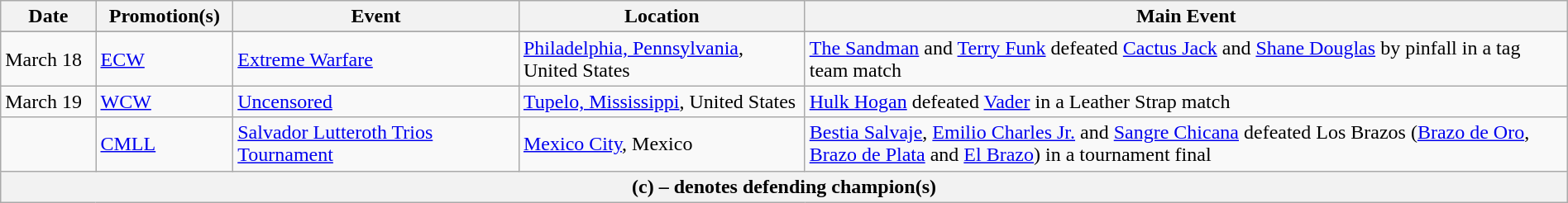<table class="wikitable" style="width:100%;">
<tr>
<th width="5%">Date</th>
<th width="5%">Promotion(s)</th>
<th style="width:15%;">Event</th>
<th style="width:15%;">Location</th>
<th style="width:40%;">Main Event</th>
</tr>
<tr style="width:20%;" |Notes>
</tr>
<tr>
<td>March 18</td>
<td><a href='#'>ECW</a></td>
<td><a href='#'>Extreme Warfare</a></td>
<td><a href='#'>Philadelphia, Pennsylvania</a>, United States</td>
<td><a href='#'>The Sandman</a> and <a href='#'>Terry Funk</a> defeated <a href='#'>Cactus Jack</a> and <a href='#'>Shane Douglas</a> by pinfall in a tag team match</td>
</tr>
<tr>
<td>March 19</td>
<td><a href='#'>WCW</a></td>
<td><a href='#'>Uncensored</a></td>
<td><a href='#'>Tupelo, Mississippi</a>, United States</td>
<td><a href='#'>Hulk Hogan</a> defeated <a href='#'>Vader</a> in a Leather Strap match</td>
</tr>
<tr>
<td></td>
<td><a href='#'>CMLL</a></td>
<td><a href='#'>Salvador Lutteroth Trios Tournament</a></td>
<td><a href='#'>Mexico City</a>, Mexico</td>
<td><a href='#'>Bestia Salvaje</a>, <a href='#'>Emilio Charles Jr.</a> and <a href='#'>Sangre Chicana</a> defeated Los Brazos (<a href='#'>Brazo de Oro</a>, <a href='#'>Brazo de Plata</a> and <a href='#'>El Brazo</a>) in a tournament final</td>
</tr>
<tr>
<th colspan="6">(c) – denotes defending champion(s)</th>
</tr>
</table>
